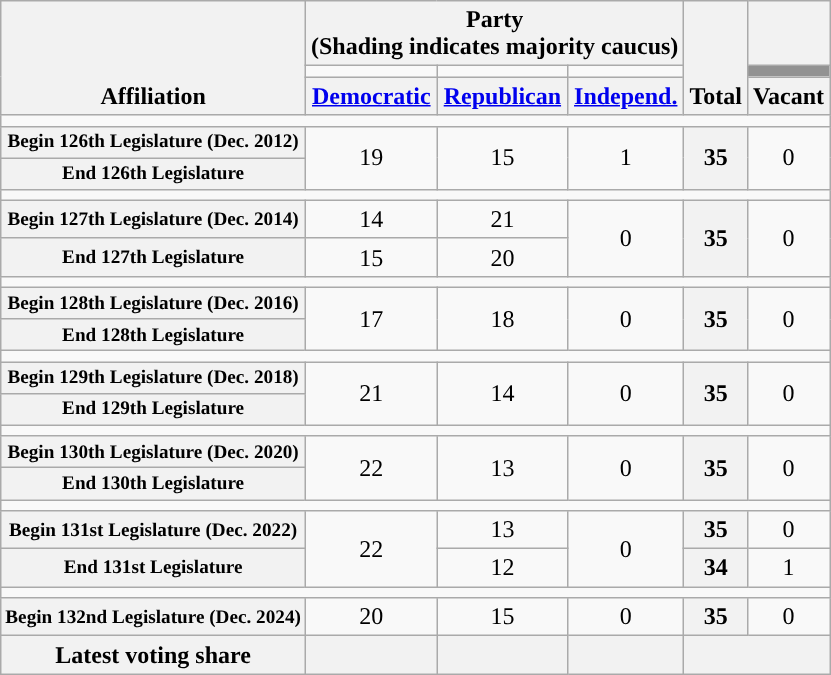<table class=wikitable style="text-align:center">
<tr style="vertical-align:bottom;">
<th rowspan=3>Affiliation</th>
<th colspan=3>Party <div>(Shading indicates majority caucus)</div></th>
<th rowspan=3>Total</th>
<th></th>
</tr>
<tr style="height:5px">
<td style="background-color:"></td>
<td style="background-color:"></td>
<td style="background-color:"></td>
<td style="background-color:#929292"></td>
</tr>
<tr>
<th><a href='#'>Democratic</a></th>
<th><a href='#'>Republican</a></th>
<th><a href='#'>Independ.</a></th>
<th>Vacant</th>
</tr>
<tr>
<td colspan=6></td>
</tr>
<tr>
<th style="font-size:80%; white-space:nowrap">Begin 126th Legislature (Dec. 2012)</th>
<td rowspan=2 >19</td>
<td rowspan=2>15</td>
<td rowspan=2>1</td>
<th rowspan=2>35</th>
<td rowspan=2>0</td>
</tr>
<tr>
<th style="font-size:80%; white-space:nowrap">End 126th Legislature</th>
</tr>
<tr>
<td colspan=6></td>
</tr>
<tr>
<th style="font-size:80%; white-space:nowrap">Begin 127th Legislature (Dec. 2014)</th>
<td>14</td>
<td>21</td>
<td rowspan=2>0</td>
<th rowspan=2>35</th>
<td rowspan=2>0</td>
</tr>
<tr>
<th style="font-size:80%; white-space:nowrap">End 127th Legislature</th>
<td>15</td>
<td>20</td>
</tr>
<tr>
<td colspan=6></td>
</tr>
<tr>
<th style="font-size:80%; white-space:nowrap">Begin 128th Legislature (Dec. 2016)</th>
<td rowspan=2>17</td>
<td rowspan=2 >18</td>
<td rowspan=2>0</td>
<th rowspan=2>35</th>
<td rowspan=2>0</td>
</tr>
<tr>
<th style="font-size:80%; white-space:nowrap">End 128th Legislature</th>
</tr>
<tr>
<td colspan=6></td>
</tr>
<tr>
<th style="font-size:80%; white-space:nowrap">Begin 129th Legislature (Dec. 2018)</th>
<td rowspan=2 >21</td>
<td rowspan=2>14</td>
<td rowspan=2>0</td>
<th rowspan=2>35</th>
<td rowspan=2>0</td>
</tr>
<tr>
<th style="font-size:80%; white-space:nowrap">End 129th Legislature</th>
</tr>
<tr>
<td colspan=6></td>
</tr>
<tr>
<th style="font-size:80%; white-space:nowrap">Begin 130th Legislature (Dec. 2020)</th>
<td rowspan=2 >22</td>
<td rowspan=2>13</td>
<td rowspan=2>0</td>
<th rowspan=2>35</th>
<td rowspan=2>0</td>
</tr>
<tr>
<th style="font-size:80%; white-space:nowrap">End 130th Legislature</th>
</tr>
<tr>
<td colspan=6></td>
</tr>
<tr>
<th style="font-size:80%; white-space:nowrap">Begin 131st Legislature (Dec. 2022)</th>
<td rowspan=2 >22</td>
<td>13</td>
<td rowspan=2>0</td>
<th>35</th>
<td>0</td>
</tr>
<tr>
<th style="font-size:80%; white-space:nowrap">End 131st Legislature</th>
<td>12</td>
<th>34</th>
<td>1</td>
</tr>
<tr>
<td colspan=6></td>
</tr>
<tr>
<th style="font-size:80%; white-space:nowrap">Begin 132nd Legislature (Dec. 2024)</th>
<td>20</td>
<td>15</td>
<td>0</td>
<th>35</th>
<td>0</td>
</tr>
<tr>
<th>Latest voting share</th>
<th></th>
<th></th>
<th></th>
<th colspan=2></th>
</tr>
</table>
